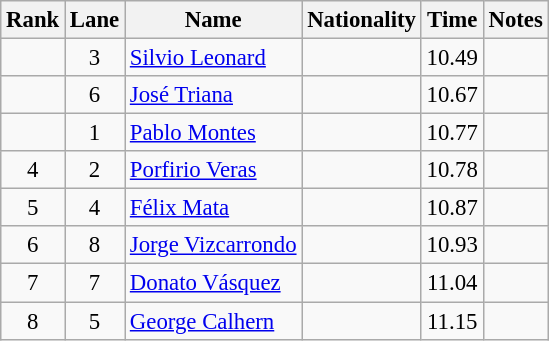<table class="wikitable sortable" style="text-align:center;font-size:95%">
<tr>
<th>Rank</th>
<th>Lane</th>
<th>Name</th>
<th>Nationality</th>
<th>Time</th>
<th>Notes</th>
</tr>
<tr>
<td></td>
<td>3</td>
<td align=left><a href='#'>Silvio Leonard</a></td>
<td align=left></td>
<td>10.49</td>
<td></td>
</tr>
<tr>
<td></td>
<td>6</td>
<td align=left><a href='#'>José Triana</a></td>
<td align=left></td>
<td>10.67</td>
<td></td>
</tr>
<tr>
<td></td>
<td>1</td>
<td align=left><a href='#'>Pablo Montes</a></td>
<td align=left></td>
<td>10.77</td>
<td></td>
</tr>
<tr>
<td>4</td>
<td>2</td>
<td align=left><a href='#'>Porfirio Veras</a></td>
<td align=left></td>
<td>10.78</td>
<td></td>
</tr>
<tr>
<td>5</td>
<td>4</td>
<td align=left><a href='#'>Félix Mata</a></td>
<td align=left></td>
<td>10.87</td>
<td></td>
</tr>
<tr>
<td>6</td>
<td>8</td>
<td align=left><a href='#'>Jorge Vizcarrondo</a></td>
<td align=left></td>
<td>10.93</td>
<td></td>
</tr>
<tr>
<td>7</td>
<td>7</td>
<td align=left><a href='#'>Donato Vásquez</a></td>
<td align=left></td>
<td>11.04</td>
<td></td>
</tr>
<tr>
<td>8</td>
<td>5</td>
<td align=left><a href='#'>George Calhern</a></td>
<td align=left></td>
<td>11.15</td>
<td></td>
</tr>
</table>
